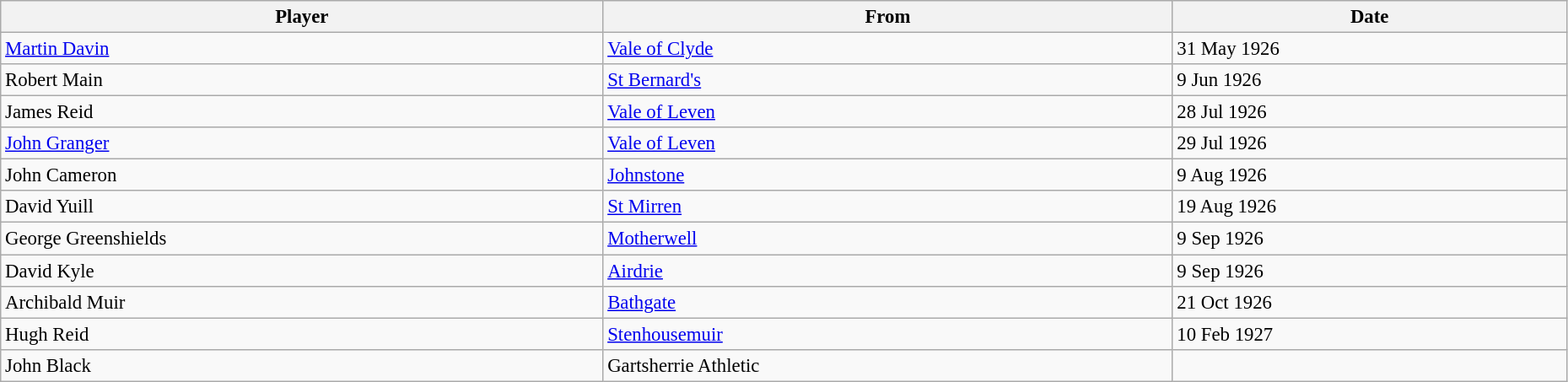<table class="wikitable" style="text-align:center; font-size:95%;width:98%; text-align:left">
<tr>
<th>Player</th>
<th>From</th>
<th>Date</th>
</tr>
<tr>
<td> <a href='#'>Martin Davin</a></td>
<td> <a href='#'>Vale of Clyde</a></td>
<td>31 May 1926</td>
</tr>
<tr>
<td> Robert Main</td>
<td> <a href='#'>St Bernard's</a></td>
<td>9 Jun 1926</td>
</tr>
<tr>
<td> James Reid</td>
<td> <a href='#'>Vale of Leven</a></td>
<td>28 Jul 1926</td>
</tr>
<tr>
<td> <a href='#'>John Granger</a></td>
<td> <a href='#'>Vale of Leven</a></td>
<td>29 Jul 1926</td>
</tr>
<tr>
<td> John Cameron</td>
<td> <a href='#'>Johnstone</a></td>
<td>9 Aug 1926</td>
</tr>
<tr>
<td> David Yuill</td>
<td> <a href='#'>St Mirren</a></td>
<td>19 Aug 1926</td>
</tr>
<tr>
<td> George Greenshields</td>
<td> <a href='#'>Motherwell</a></td>
<td>9 Sep 1926</td>
</tr>
<tr>
<td> David Kyle</td>
<td> <a href='#'>Airdrie</a></td>
<td>9 Sep 1926</td>
</tr>
<tr>
<td> Archibald Muir</td>
<td> <a href='#'>Bathgate</a></td>
<td>21 Oct 1926</td>
</tr>
<tr>
<td> Hugh Reid</td>
<td> <a href='#'>Stenhousemuir</a></td>
<td>10 Feb 1927</td>
</tr>
<tr>
<td> John Black</td>
<td> Gartsherrie Athletic</td>
<td></td>
</tr>
</table>
